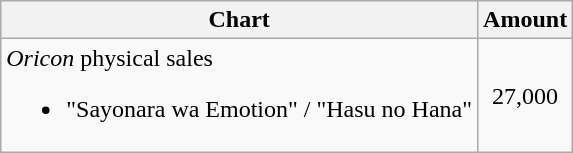<table class="wikitable">
<tr>
<th>Chart</th>
<th>Amount</th>
</tr>
<tr>
<td><em>Oricon</em> physical sales<br><ul><li>"Sayonara wa Emotion" / "Hasu no Hana"</li></ul></td>
<td align="center">27,000</td>
</tr>
</table>
